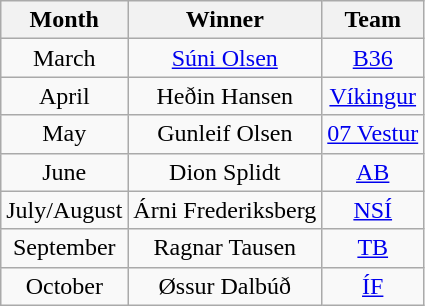<table class="wikitable" style="text-align:center;">
<tr>
<th>Month</th>
<th>Winner</th>
<th>Team</th>
</tr>
<tr>
<td>March</td>
<td> <a href='#'>Súni Olsen</a></td>
<td><a href='#'>B36</a></td>
</tr>
<tr>
<td>April</td>
<td> Heðin Hansen</td>
<td><a href='#'>Víkingur</a></td>
</tr>
<tr>
<td>May</td>
<td> Gunleif Olsen</td>
<td><a href='#'>07 Vestur</a></td>
</tr>
<tr>
<td>June</td>
<td> Dion Splidt</td>
<td><a href='#'>AB</a></td>
</tr>
<tr>
<td>July/August</td>
<td> Árni Frederiksberg</td>
<td><a href='#'>NSÍ</a></td>
</tr>
<tr>
<td>September</td>
<td> Ragnar Tausen</td>
<td><a href='#'>TB</a></td>
</tr>
<tr>
<td>October</td>
<td> Øssur Dalbúð</td>
<td><a href='#'>ÍF</a></td>
</tr>
</table>
